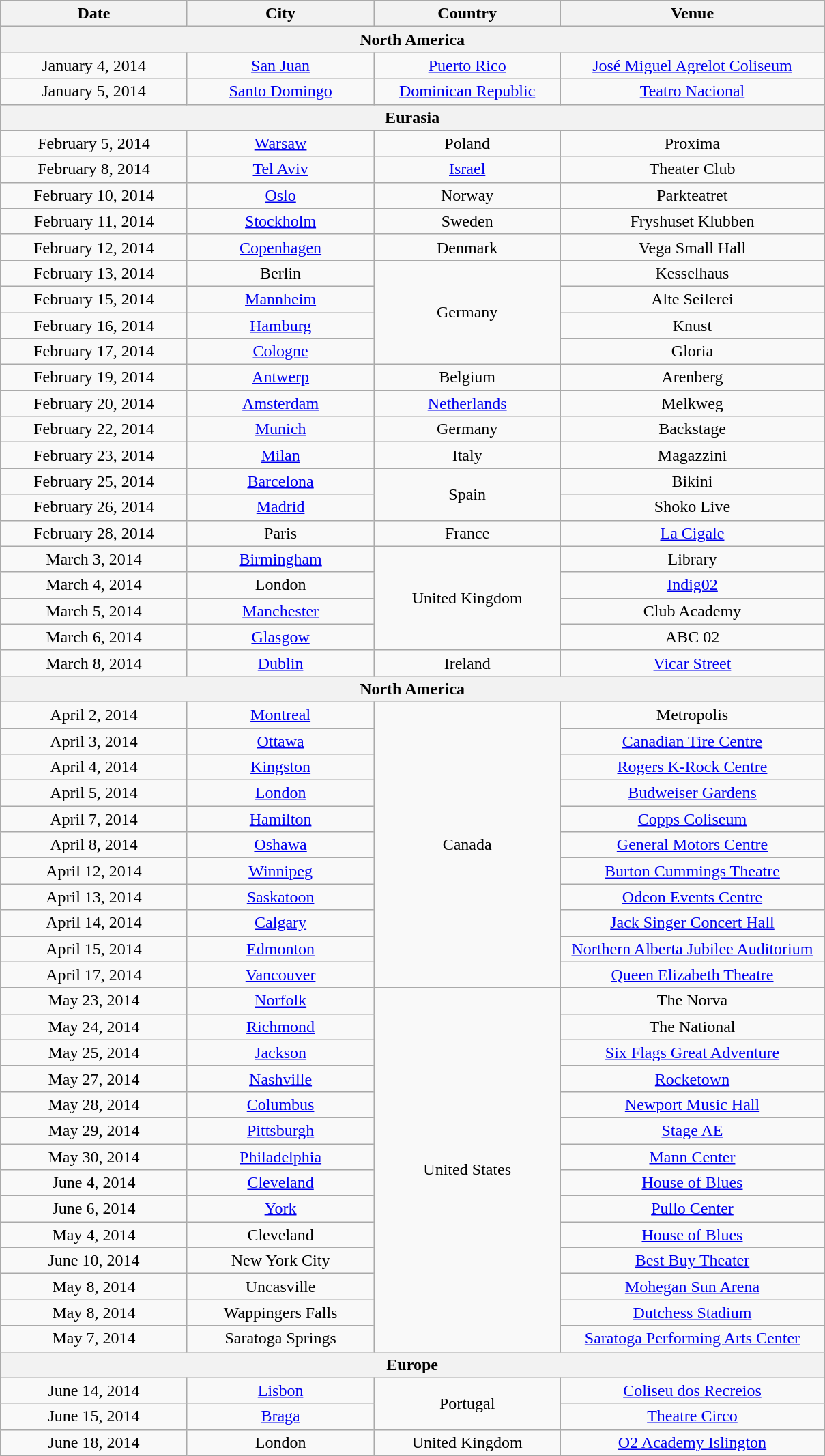<table class="wikitable" style="text-align:center;">
<tr>
<th style="width:175px;">Date</th>
<th style="width:175px;">City</th>
<th style="width:175px;">Country</th>
<th style="width:250px;">Venue</th>
</tr>
<tr>
<th colspan="4">North America</th>
</tr>
<tr>
<td>January 4, 2014</td>
<td><a href='#'>San Juan</a></td>
<td><a href='#'>Puerto Rico</a></td>
<td><a href='#'>José Miguel Agrelot Coliseum</a></td>
</tr>
<tr>
<td>January 5, 2014</td>
<td><a href='#'>Santo Domingo</a></td>
<td><a href='#'>Dominican Republic</a></td>
<td><a href='#'>Teatro Nacional</a></td>
</tr>
<tr>
<th colspan="4">Eurasia</th>
</tr>
<tr>
<td>February 5, 2014</td>
<td><a href='#'>Warsaw</a></td>
<td>Poland</td>
<td>Proxima</td>
</tr>
<tr>
<td>February 8, 2014</td>
<td><a href='#'>Tel Aviv</a></td>
<td><a href='#'>Israel</a></td>
<td>Theater Club</td>
</tr>
<tr>
<td>February 10, 2014</td>
<td><a href='#'>Oslo</a></td>
<td>Norway</td>
<td>Parkteatret</td>
</tr>
<tr>
<td>February 11, 2014</td>
<td><a href='#'>Stockholm</a></td>
<td>Sweden</td>
<td>Fryshuset Klubben</td>
</tr>
<tr>
<td>February 12, 2014</td>
<td><a href='#'>Copenhagen</a></td>
<td>Denmark</td>
<td>Vega Small Hall</td>
</tr>
<tr>
<td>February 13, 2014</td>
<td>Berlin</td>
<td rowspan="4">Germany</td>
<td>Kesselhaus</td>
</tr>
<tr>
<td>February 15, 2014</td>
<td><a href='#'>Mannheim</a></td>
<td>Alte Seilerei</td>
</tr>
<tr>
<td>February 16, 2014</td>
<td><a href='#'>Hamburg</a></td>
<td>Knust</td>
</tr>
<tr>
<td>February 17, 2014</td>
<td><a href='#'>Cologne</a></td>
<td>Gloria</td>
</tr>
<tr>
<td>February 19, 2014</td>
<td><a href='#'>Antwerp</a></td>
<td>Belgium</td>
<td>Arenberg</td>
</tr>
<tr>
<td>February 20, 2014</td>
<td><a href='#'>Amsterdam</a></td>
<td><a href='#'>Netherlands</a></td>
<td>Melkweg</td>
</tr>
<tr>
<td>February 22, 2014</td>
<td><a href='#'>Munich</a></td>
<td>Germany</td>
<td>Backstage</td>
</tr>
<tr>
<td>February 23, 2014</td>
<td><a href='#'>Milan</a></td>
<td>Italy</td>
<td>Magazzini</td>
</tr>
<tr>
<td>February 25, 2014</td>
<td><a href='#'>Barcelona</a></td>
<td rowspan="2">Spain</td>
<td>Bikini</td>
</tr>
<tr>
<td>February 26, 2014</td>
<td><a href='#'>Madrid</a></td>
<td>Shoko Live</td>
</tr>
<tr>
<td>February 28, 2014</td>
<td>Paris</td>
<td>France</td>
<td><a href='#'>La Cigale</a></td>
</tr>
<tr>
<td>March 3, 2014</td>
<td><a href='#'>Birmingham</a></td>
<td rowspan="4">United Kingdom</td>
<td>Library</td>
</tr>
<tr>
<td>March 4, 2014</td>
<td>London</td>
<td><a href='#'>Indig02</a></td>
</tr>
<tr>
<td>March 5, 2014</td>
<td><a href='#'>Manchester</a></td>
<td>Club Academy</td>
</tr>
<tr>
<td>March 6, 2014</td>
<td><a href='#'>Glasgow</a></td>
<td>ABC 02</td>
</tr>
<tr>
<td>March 8, 2014</td>
<td><a href='#'>Dublin</a></td>
<td>Ireland</td>
<td><a href='#'>Vicar Street</a></td>
</tr>
<tr>
<th colspan="4">North America</th>
</tr>
<tr>
<td>April 2, 2014</td>
<td><a href='#'>Montreal</a></td>
<td rowspan="11">Canada</td>
<td>Metropolis</td>
</tr>
<tr>
<td>April 3, 2014</td>
<td><a href='#'>Ottawa</a></td>
<td><a href='#'>Canadian Tire Centre</a></td>
</tr>
<tr>
<td>April 4, 2014</td>
<td><a href='#'>Kingston</a></td>
<td><a href='#'>Rogers K-Rock Centre</a></td>
</tr>
<tr>
<td>April 5, 2014</td>
<td><a href='#'>London</a></td>
<td><a href='#'>Budweiser Gardens</a></td>
</tr>
<tr>
<td>April 7, 2014</td>
<td><a href='#'>Hamilton</a></td>
<td><a href='#'>Copps Coliseum</a></td>
</tr>
<tr>
<td>April 8, 2014</td>
<td><a href='#'>Oshawa</a></td>
<td><a href='#'>General Motors Centre</a></td>
</tr>
<tr>
<td>April 12, 2014</td>
<td><a href='#'>Winnipeg</a></td>
<td><a href='#'>Burton Cummings Theatre</a></td>
</tr>
<tr>
<td>April 13, 2014</td>
<td><a href='#'>Saskatoon</a></td>
<td><a href='#'>Odeon Events Centre</a></td>
</tr>
<tr>
<td>April 14, 2014</td>
<td><a href='#'>Calgary</a></td>
<td><a href='#'>Jack Singer Concert Hall</a></td>
</tr>
<tr>
<td>April 15, 2014</td>
<td><a href='#'>Edmonton</a></td>
<td><a href='#'>Northern Alberta Jubilee Auditorium</a></td>
</tr>
<tr>
<td>April 17, 2014</td>
<td><a href='#'>Vancouver</a></td>
<td><a href='#'>Queen Elizabeth Theatre</a></td>
</tr>
<tr>
<td>May 23, 2014</td>
<td><a href='#'>Norfolk</a></td>
<td rowspan="14">United States</td>
<td>The Norva</td>
</tr>
<tr>
<td>May 24, 2014</td>
<td><a href='#'>Richmond</a></td>
<td>The National</td>
</tr>
<tr>
<td>May 25, 2014</td>
<td><a href='#'>Jackson</a></td>
<td><a href='#'>Six Flags Great Adventure</a></td>
</tr>
<tr>
<td>May 27, 2014</td>
<td><a href='#'>Nashville</a></td>
<td><a href='#'>Rocketown</a></td>
</tr>
<tr>
<td>May 28, 2014</td>
<td><a href='#'>Columbus</a></td>
<td><a href='#'>Newport Music Hall</a></td>
</tr>
<tr>
<td>May 29, 2014</td>
<td><a href='#'>Pittsburgh</a></td>
<td><a href='#'>Stage AE</a></td>
</tr>
<tr>
<td>May 30, 2014</td>
<td><a href='#'>Philadelphia</a></td>
<td><a href='#'>Mann Center</a></td>
</tr>
<tr>
<td>June 4, 2014</td>
<td><a href='#'>Cleveland</a></td>
<td><a href='#'>House of Blues</a></td>
</tr>
<tr>
<td>June 6, 2014</td>
<td><a href='#'>York</a></td>
<td><a href='#'>Pullo Center</a></td>
</tr>
<tr>
<td>May 4, 2014</td>
<td>Cleveland</td>
<td><a href='#'>House of Blues</a></td>
</tr>
<tr>
<td>June 10, 2014</td>
<td>New York City</td>
<td><a href='#'>Best Buy Theater</a></td>
</tr>
<tr>
<td>May 8, 2014</td>
<td>Uncasville</td>
<td><a href='#'>Mohegan Sun Arena</a></td>
</tr>
<tr>
<td>May 8, 2014</td>
<td>Wappingers Falls</td>
<td><a href='#'>Dutchess Stadium</a></td>
</tr>
<tr>
<td>May 7, 2014</td>
<td>Saratoga Springs</td>
<td><a href='#'>Saratoga Performing Arts Center</a></td>
</tr>
<tr>
<th colspan="4">Europe</th>
</tr>
<tr>
<td>June 14, 2014</td>
<td><a href='#'>Lisbon</a></td>
<td rowspan="2">Portugal</td>
<td><a href='#'>Coliseu dos Recreios</a></td>
</tr>
<tr>
<td>June 15, 2014</td>
<td><a href='#'>Braga</a></td>
<td><a href='#'>Theatre Circo</a></td>
</tr>
<tr>
<td>June 18, 2014</td>
<td>London</td>
<td>United Kingdom</td>
<td><a href='#'>O2 Academy Islington</a></td>
</tr>
</table>
